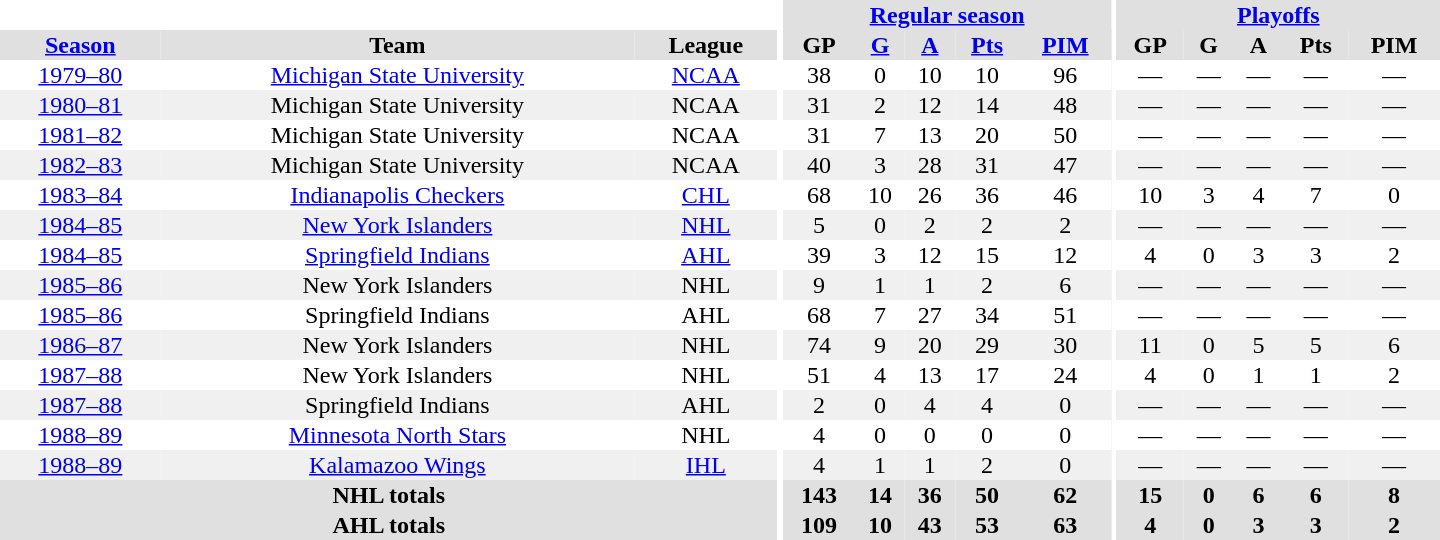<table border="0" cellpadding="1" cellspacing="0" style="text-align:center; width:60em">
<tr bgcolor="#e0e0e0">
<th colspan="3" bgcolor="#ffffff"></th>
<th rowspan="99" bgcolor="#ffffff"></th>
<th colspan="5"><a href='#'>Regular season</a></th>
<th rowspan="99" bgcolor="#ffffff"></th>
<th colspan="5"><a href='#'>Playoffs</a></th>
</tr>
<tr bgcolor="#e0e0e0">
<th><a href='#'>Season</a></th>
<th>Team</th>
<th>League</th>
<th>GP</th>
<th><a href='#'>G</a></th>
<th><a href='#'>A</a></th>
<th><a href='#'>Pts</a></th>
<th><a href='#'>PIM</a></th>
<th>GP</th>
<th>G</th>
<th>A</th>
<th>Pts</th>
<th>PIM</th>
</tr>
<tr>
<td><a href='#'>1979–80</a></td>
<td><a href='#'>Michigan State University</a></td>
<td><a href='#'>NCAA</a></td>
<td>38</td>
<td>0</td>
<td>10</td>
<td>10</td>
<td>96</td>
<td>—</td>
<td>—</td>
<td>—</td>
<td>—</td>
<td>—</td>
</tr>
<tr bgcolor="#f0f0f0">
<td><a href='#'>1980–81</a></td>
<td>Michigan State University</td>
<td>NCAA</td>
<td>31</td>
<td>2</td>
<td>12</td>
<td>14</td>
<td>48</td>
<td>—</td>
<td>—</td>
<td>—</td>
<td>—</td>
<td>—</td>
</tr>
<tr>
<td><a href='#'>1981–82</a></td>
<td>Michigan State University</td>
<td>NCAA</td>
<td>31</td>
<td>7</td>
<td>13</td>
<td>20</td>
<td>50</td>
<td>—</td>
<td>—</td>
<td>—</td>
<td>—</td>
<td>—</td>
</tr>
<tr bgcolor="#f0f0f0">
<td><a href='#'>1982–83</a></td>
<td>Michigan State University</td>
<td>NCAA</td>
<td>40</td>
<td>3</td>
<td>28</td>
<td>31</td>
<td>47</td>
<td>—</td>
<td>—</td>
<td>—</td>
<td>—</td>
<td>—</td>
</tr>
<tr>
<td><a href='#'>1983–84</a></td>
<td><a href='#'>Indianapolis Checkers</a></td>
<td><a href='#'>CHL</a></td>
<td>68</td>
<td>10</td>
<td>26</td>
<td>36</td>
<td>46</td>
<td>10</td>
<td>3</td>
<td>4</td>
<td>7</td>
<td>0</td>
</tr>
<tr bgcolor="#f0f0f0">
<td><a href='#'>1984–85</a></td>
<td><a href='#'>New York Islanders</a></td>
<td><a href='#'>NHL</a></td>
<td>5</td>
<td>0</td>
<td>2</td>
<td>2</td>
<td>2</td>
<td>—</td>
<td>—</td>
<td>—</td>
<td>—</td>
<td>—</td>
</tr>
<tr>
<td><a href='#'>1984–85</a></td>
<td><a href='#'>Springfield Indians</a></td>
<td><a href='#'>AHL</a></td>
<td>39</td>
<td>3</td>
<td>12</td>
<td>15</td>
<td>12</td>
<td>4</td>
<td>0</td>
<td>3</td>
<td>3</td>
<td>2</td>
</tr>
<tr bgcolor="#f0f0f0">
<td><a href='#'>1985–86</a></td>
<td>New York Islanders</td>
<td>NHL</td>
<td>9</td>
<td>1</td>
<td>1</td>
<td>2</td>
<td>6</td>
<td>—</td>
<td>—</td>
<td>—</td>
<td>—</td>
<td>—</td>
</tr>
<tr>
<td><a href='#'>1985–86</a></td>
<td>Springfield Indians</td>
<td>AHL</td>
<td>68</td>
<td>7</td>
<td>27</td>
<td>34</td>
<td>51</td>
<td>—</td>
<td>—</td>
<td>—</td>
<td>—</td>
<td>—</td>
</tr>
<tr bgcolor="#f0f0f0">
<td><a href='#'>1986–87</a></td>
<td>New York Islanders</td>
<td>NHL</td>
<td>74</td>
<td>9</td>
<td>20</td>
<td>29</td>
<td>30</td>
<td>11</td>
<td>0</td>
<td>5</td>
<td>5</td>
<td>6</td>
</tr>
<tr>
<td><a href='#'>1987–88</a></td>
<td>New York Islanders</td>
<td>NHL</td>
<td>51</td>
<td>4</td>
<td>13</td>
<td>17</td>
<td>24</td>
<td>4</td>
<td>0</td>
<td>1</td>
<td>1</td>
<td>2</td>
</tr>
<tr bgcolor="#f0f0f0">
<td><a href='#'>1987–88</a></td>
<td>Springfield Indians</td>
<td>AHL</td>
<td>2</td>
<td>0</td>
<td>4</td>
<td>4</td>
<td>0</td>
<td>—</td>
<td>—</td>
<td>—</td>
<td>—</td>
<td>—</td>
</tr>
<tr>
<td><a href='#'>1988–89</a></td>
<td><a href='#'>Minnesota North Stars</a></td>
<td>NHL</td>
<td>4</td>
<td>0</td>
<td>0</td>
<td>0</td>
<td>0</td>
<td>—</td>
<td>—</td>
<td>—</td>
<td>—</td>
<td>—</td>
</tr>
<tr bgcolor="#f0f0f0">
<td><a href='#'>1988–89</a></td>
<td><a href='#'>Kalamazoo Wings</a></td>
<td><a href='#'>IHL</a></td>
<td>4</td>
<td>1</td>
<td>1</td>
<td>2</td>
<td>0</td>
<td>—</td>
<td>—</td>
<td>—</td>
<td>—</td>
<td>—</td>
</tr>
<tr>
</tr>
<tr ALIGN="center" bgcolor="#e0e0e0">
<th colspan="3">NHL totals</th>
<th ALIGN="center">143</th>
<th ALIGN="center">14</th>
<th ALIGN="center">36</th>
<th ALIGN="center">50</th>
<th ALIGN="center">62</th>
<th ALIGN="center">15</th>
<th ALIGN="center">0</th>
<th ALIGN="center">6</th>
<th ALIGN="center">6</th>
<th ALIGN="center">8</th>
</tr>
<tr>
</tr>
<tr ALIGN="center" bgcolor="#e0e0e0">
<th colspan="3">AHL totals</th>
<th ALIGN="center">109</th>
<th ALIGN="center">10</th>
<th ALIGN="center">43</th>
<th ALIGN="center">53</th>
<th ALIGN="center">63</th>
<th ALIGN="center">4</th>
<th ALIGN="center">0</th>
<th ALIGN="center">3</th>
<th ALIGN="center">3</th>
<th ALIGN="center">2</th>
</tr>
</table>
